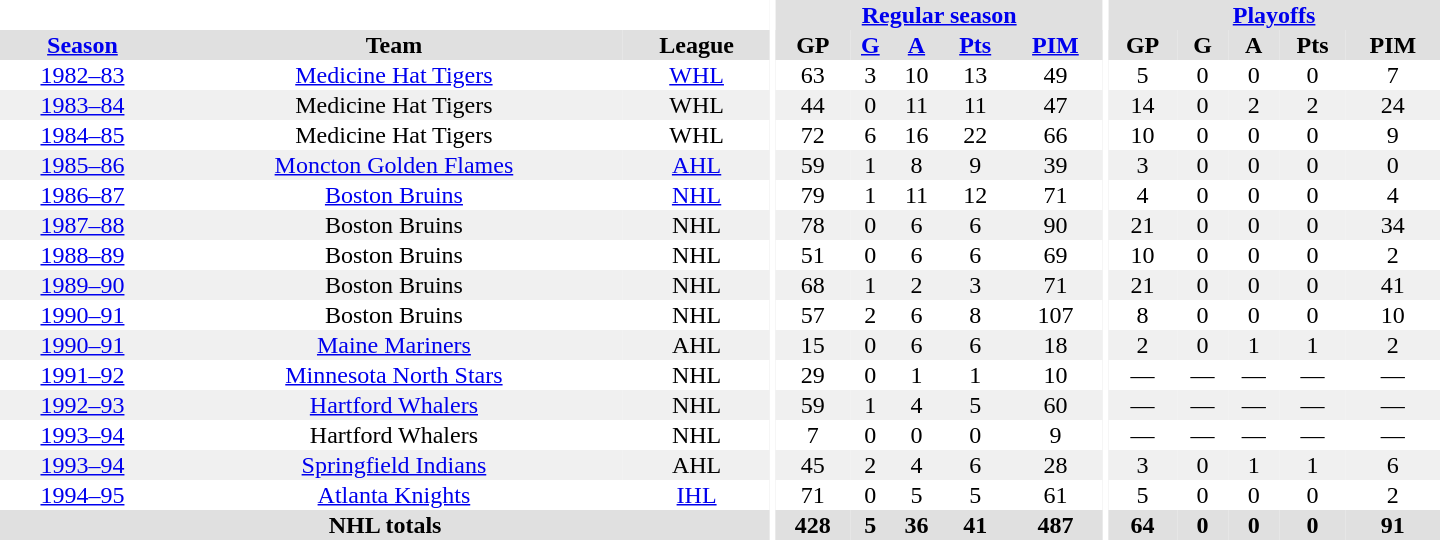<table border="0" cellpadding="1" cellspacing="0" style="text-align:center; width:60em">
<tr bgcolor="#e0e0e0">
<th colspan="3" bgcolor="#ffffff"></th>
<th rowspan="99" bgcolor="#ffffff"></th>
<th colspan="5"><a href='#'>Regular season</a></th>
<th rowspan="99" bgcolor="#ffffff"></th>
<th colspan="5"><a href='#'>Playoffs</a></th>
</tr>
<tr bgcolor="#e0e0e0">
<th><a href='#'>Season</a></th>
<th>Team</th>
<th>League</th>
<th>GP</th>
<th><a href='#'>G</a></th>
<th><a href='#'>A</a></th>
<th><a href='#'>Pts</a></th>
<th><a href='#'>PIM</a></th>
<th>GP</th>
<th>G</th>
<th>A</th>
<th>Pts</th>
<th>PIM</th>
</tr>
<tr>
<td><a href='#'>1982–83</a></td>
<td><a href='#'>Medicine Hat Tigers</a></td>
<td><a href='#'>WHL</a></td>
<td>63</td>
<td>3</td>
<td>10</td>
<td>13</td>
<td>49</td>
<td>5</td>
<td>0</td>
<td>0</td>
<td>0</td>
<td>7</td>
</tr>
<tr bgcolor="#f0f0f0">
<td><a href='#'>1983–84</a></td>
<td>Medicine Hat Tigers</td>
<td>WHL</td>
<td>44</td>
<td>0</td>
<td>11</td>
<td>11</td>
<td>47</td>
<td>14</td>
<td>0</td>
<td>2</td>
<td>2</td>
<td>24</td>
</tr>
<tr>
<td><a href='#'>1984–85</a></td>
<td>Medicine Hat Tigers</td>
<td>WHL</td>
<td>72</td>
<td>6</td>
<td>16</td>
<td>22</td>
<td>66</td>
<td>10</td>
<td>0</td>
<td>0</td>
<td>0</td>
<td>9</td>
</tr>
<tr bgcolor="#f0f0f0">
<td><a href='#'>1985–86</a></td>
<td><a href='#'>Moncton Golden Flames</a></td>
<td><a href='#'>AHL</a></td>
<td>59</td>
<td>1</td>
<td>8</td>
<td>9</td>
<td>39</td>
<td>3</td>
<td>0</td>
<td>0</td>
<td>0</td>
<td>0</td>
</tr>
<tr>
<td><a href='#'>1986–87</a></td>
<td><a href='#'>Boston Bruins</a></td>
<td><a href='#'>NHL</a></td>
<td>79</td>
<td>1</td>
<td>11</td>
<td>12</td>
<td>71</td>
<td>4</td>
<td>0</td>
<td>0</td>
<td>0</td>
<td>4</td>
</tr>
<tr bgcolor="#f0f0f0">
<td><a href='#'>1987–88</a></td>
<td>Boston Bruins</td>
<td>NHL</td>
<td>78</td>
<td>0</td>
<td>6</td>
<td>6</td>
<td>90</td>
<td>21</td>
<td>0</td>
<td>0</td>
<td>0</td>
<td>34</td>
</tr>
<tr>
<td><a href='#'>1988–89</a></td>
<td>Boston Bruins</td>
<td>NHL</td>
<td>51</td>
<td>0</td>
<td>6</td>
<td>6</td>
<td>69</td>
<td>10</td>
<td>0</td>
<td>0</td>
<td>0</td>
<td>2</td>
</tr>
<tr bgcolor="#f0f0f0">
<td><a href='#'>1989–90</a></td>
<td>Boston Bruins</td>
<td>NHL</td>
<td>68</td>
<td>1</td>
<td>2</td>
<td>3</td>
<td>71</td>
<td>21</td>
<td>0</td>
<td>0</td>
<td>0</td>
<td>41</td>
</tr>
<tr>
<td><a href='#'>1990–91</a></td>
<td>Boston Bruins</td>
<td>NHL</td>
<td>57</td>
<td>2</td>
<td>6</td>
<td>8</td>
<td>107</td>
<td>8</td>
<td>0</td>
<td>0</td>
<td>0</td>
<td>10</td>
</tr>
<tr bgcolor="#f0f0f0">
<td><a href='#'>1990–91</a></td>
<td><a href='#'>Maine Mariners</a></td>
<td>AHL</td>
<td>15</td>
<td>0</td>
<td>6</td>
<td>6</td>
<td>18</td>
<td>2</td>
<td>0</td>
<td>1</td>
<td>1</td>
<td>2</td>
</tr>
<tr>
<td><a href='#'>1991–92</a></td>
<td><a href='#'>Minnesota North Stars</a></td>
<td>NHL</td>
<td>29</td>
<td>0</td>
<td>1</td>
<td>1</td>
<td>10</td>
<td>—</td>
<td>—</td>
<td>—</td>
<td>—</td>
<td>—</td>
</tr>
<tr bgcolor="#f0f0f0">
<td><a href='#'>1992–93</a></td>
<td><a href='#'>Hartford Whalers</a></td>
<td>NHL</td>
<td>59</td>
<td>1</td>
<td>4</td>
<td>5</td>
<td>60</td>
<td>—</td>
<td>—</td>
<td>—</td>
<td>—</td>
<td>—</td>
</tr>
<tr>
<td><a href='#'>1993–94</a></td>
<td>Hartford Whalers</td>
<td>NHL</td>
<td>7</td>
<td>0</td>
<td>0</td>
<td>0</td>
<td>9</td>
<td>—</td>
<td>—</td>
<td>—</td>
<td>—</td>
<td>—</td>
</tr>
<tr bgcolor="#f0f0f0">
<td><a href='#'>1993–94</a></td>
<td><a href='#'>Springfield Indians</a></td>
<td>AHL</td>
<td>45</td>
<td>2</td>
<td>4</td>
<td>6</td>
<td>28</td>
<td>3</td>
<td>0</td>
<td>1</td>
<td>1</td>
<td>6</td>
</tr>
<tr>
<td><a href='#'>1994–95</a></td>
<td><a href='#'>Atlanta Knights</a></td>
<td><a href='#'>IHL</a></td>
<td>71</td>
<td>0</td>
<td>5</td>
<td>5</td>
<td>61</td>
<td>5</td>
<td>0</td>
<td>0</td>
<td>0</td>
<td>2</td>
</tr>
<tr>
</tr>
<tr ALIGN="center" bgcolor="#e0e0e0">
<th colspan="3">NHL totals</th>
<th ALIGN="center">428</th>
<th ALIGN="center">5</th>
<th ALIGN="center">36</th>
<th ALIGN="center">41</th>
<th ALIGN="center">487</th>
<th ALIGN="center">64</th>
<th ALIGN="center">0</th>
<th ALIGN="center">0</th>
<th ALIGN="center">0</th>
<th ALIGN="center">91</th>
</tr>
</table>
